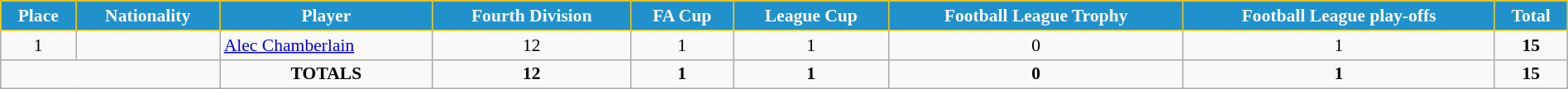<table class="wikitable" style="text-align:center; font-size:90%; width:100%;">
<tr>
<th style="background:#2191CC; color:white; border:1px solid #F7C408; text-align:center;">Place</th>
<th style="background:#2191CC; color:white; border:1px solid #F7C408; text-align:center;">Nationality</th>
<th style="background:#2191CC; color:white; border:1px solid #F7C408; text-align:center;">Player</th>
<th style="background:#2191CC; color:white; border:1px solid #F7C408; text-align:center;">Fourth Division</th>
<th style="background:#2191CC; color:white; border:1px solid #F7C408; text-align:center;">FA Cup</th>
<th style="background:#2191CC; color:white; border:1px solid #F7C408; text-align:center;">League Cup</th>
<th style="background:#2191CC; color:white; border:1px solid #F7C408; text-align:center;">Football League Trophy</th>
<th style="background:#2191CC; color:white; border:1px solid #F7C408; text-align:center;">Football League play-offs</th>
<th style="background:#2191CC; color:white; border:1px solid #F7C408; text-align:center;">Total</th>
</tr>
<tr>
<td>1</td>
<td></td>
<td align="left"><a href='#'>Alec Chamberlain</a></td>
<td>12</td>
<td>1</td>
<td>1</td>
<td>0</td>
<td>1</td>
<td><strong>15</strong></td>
</tr>
<tr>
<td colspan="2"></td>
<td><strong>TOTALS</strong></td>
<td><strong>12</strong></td>
<td><strong>1</strong></td>
<td><strong>1</strong></td>
<td><strong>0</strong></td>
<td><strong>1</strong></td>
<td><strong>15</strong></td>
</tr>
</table>
